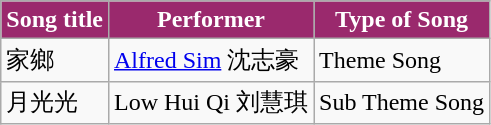<table class="wikitable" align=center>
<tr>
<th style="background:#9A296D; color:white">Song title</th>
<th style="background:#9A296D; color:white">Performer</th>
<th style="background:#9A296D; color:white">Type of Song</th>
</tr>
<tr>
<td>家鄉</td>
<td><a href='#'>Alfred Sim</a> 沈志豪</td>
<td>Theme Song</td>
</tr>
<tr>
<td>月光光</td>
<td>Low Hui Qi 刘慧琪</td>
<td>Sub Theme Song</td>
</tr>
</table>
